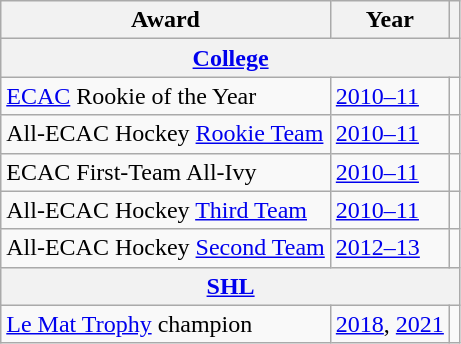<table class="wikitable">
<tr>
<th>Award</th>
<th>Year</th>
<th></th>
</tr>
<tr>
<th colspan="3"><a href='#'>College</a></th>
</tr>
<tr>
<td><a href='#'>ECAC</a> Rookie of the Year</td>
<td><a href='#'>2010–11</a></td>
<td></td>
</tr>
<tr>
<td>All-ECAC Hockey <a href='#'>Rookie Team</a></td>
<td><a href='#'>2010–11</a></td>
<td></td>
</tr>
<tr>
<td>ECAC First-Team All-Ivy</td>
<td><a href='#'>2010–11</a></td>
<td></td>
</tr>
<tr>
<td>All-ECAC Hockey <a href='#'>Third Team</a></td>
<td><a href='#'>2010–11</a></td>
<td></td>
</tr>
<tr>
<td>All-ECAC Hockey <a href='#'>Second Team</a></td>
<td><a href='#'>2012–13</a></td>
<td></td>
</tr>
<tr>
<th colspan="3"><a href='#'>SHL</a></th>
</tr>
<tr>
<td><a href='#'>Le Mat Trophy</a> champion</td>
<td><a href='#'>2018</a>, <a href='#'>2021</a></td>
<td></td>
</tr>
</table>
